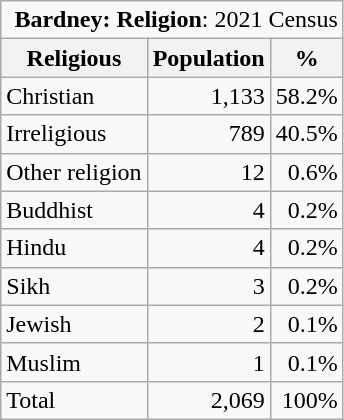<table class="wikitable">
<tr>
<td colspan="14" style="text-align:right;"><strong>Bardney: Religion</strong>: 2021 Census</td>
</tr>
<tr>
<th>Religious</th>
<th>Population</th>
<th>%</th>
</tr>
<tr>
<td>Christian</td>
<td style="text-align:right;">1,133</td>
<td style="text-align:right;">58.2%</td>
</tr>
<tr>
<td>Irreligious</td>
<td style="text-align:right;">789</td>
<td style="text-align:right;">40.5%</td>
</tr>
<tr>
<td>Other religion</td>
<td style="text-align:right;">12</td>
<td style="text-align:right;">0.6%</td>
</tr>
<tr>
<td>Buddhist</td>
<td style="text-align:right;">4</td>
<td style="text-align:right;">0.2%</td>
</tr>
<tr>
<td>Hindu</td>
<td style="text-align:right;">4</td>
<td style="text-align:right;">0.2%</td>
</tr>
<tr>
<td>Sikh</td>
<td style="text-align:right;">3</td>
<td style="text-align:right;">0.2%</td>
</tr>
<tr>
<td>Jewish</td>
<td style="text-align:right;">2</td>
<td style="text-align:right;">0.1%</td>
</tr>
<tr>
<td>Muslim</td>
<td style="text-align:right;">1</td>
<td style="text-align:right;">0.1%</td>
</tr>
<tr>
<td>Total</td>
<td style="text-align:right;">2,069</td>
<td style="text-align:right;">100%</td>
</tr>
</table>
